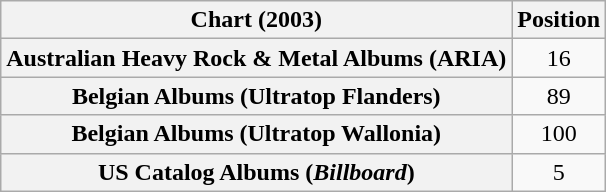<table class="wikitable plainrowheaders sortable" style="text-align:center">
<tr>
<th scope="col">Chart (2003)</th>
<th scope="col">Position</th>
</tr>
<tr>
<th scope="row">Australian Heavy Rock & Metal Albums (ARIA)</th>
<td>16</td>
</tr>
<tr>
<th scope="row">Belgian Albums (Ultratop Flanders)</th>
<td>89</td>
</tr>
<tr>
<th scope="row">Belgian Albums (Ultratop Wallonia)</th>
<td>100</td>
</tr>
<tr>
<th scope="row">US Catalog Albums (<em>Billboard</em>)</th>
<td>5</td>
</tr>
</table>
